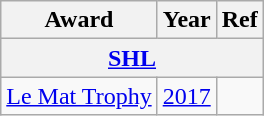<table class="wikitable">
<tr>
<th>Award</th>
<th>Year</th>
<th>Ref</th>
</tr>
<tr>
<th colspan="3"><a href='#'>SHL</a></th>
</tr>
<tr>
<td><a href='#'>Le Mat Trophy</a></td>
<td><a href='#'>2017</a></td>
<td></td>
</tr>
</table>
